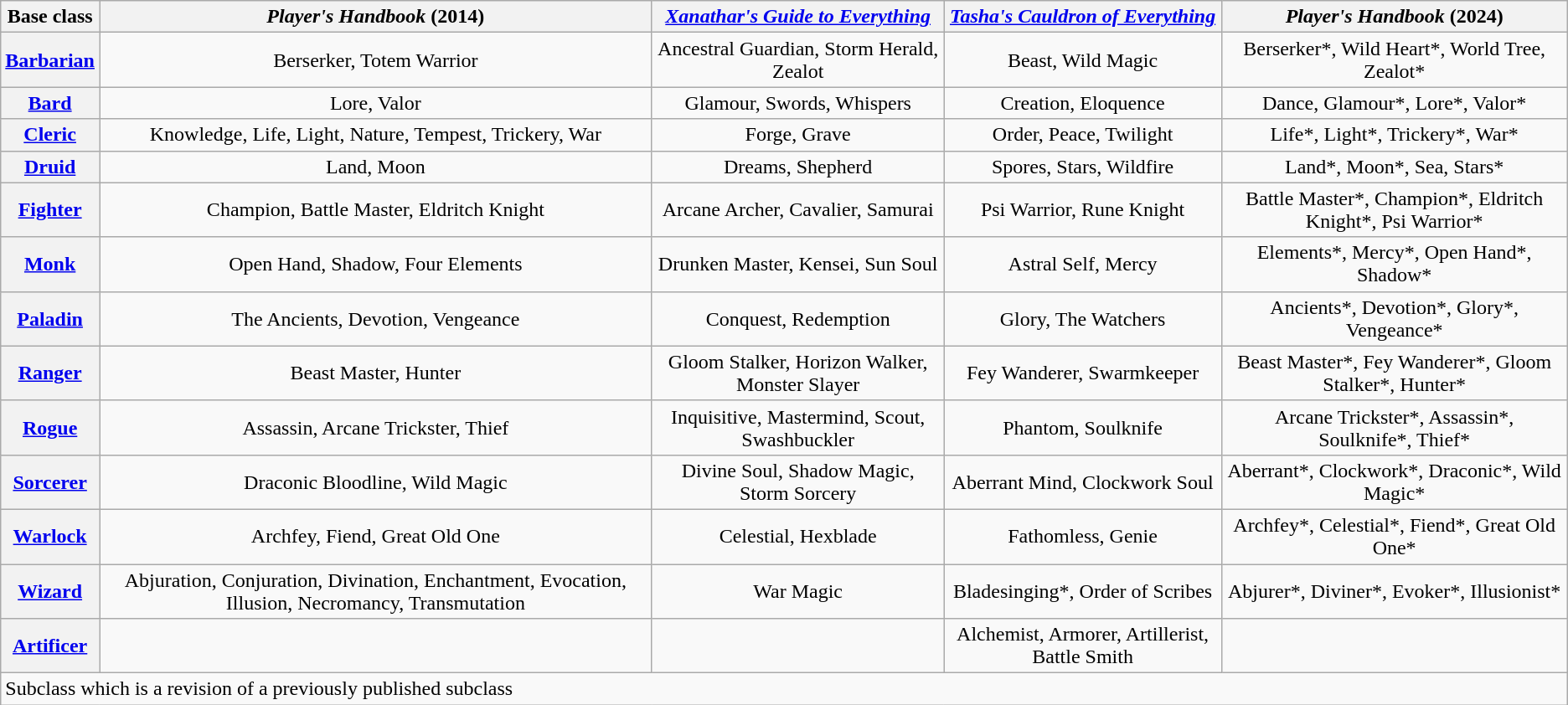<table class="wikitable plainrowheaders" style="text-align:center">
<tr>
<th rowspan="1" scope="col">Base class</th>
<th scope="col"><em>Player's Handbook</em> (2014)</th>
<th scope="col"><em><a href='#'>Xanathar's Guide to Everything</a></em></th>
<th scope="col"><em><a href='#'>Tasha's Cauldron of Everything</a></em></th>
<th scope="col"><em>Player's Handbook</em> (2024)</th>
</tr>
<tr>
<th scope="row"><a href='#'>Barbarian</a><br></th>
<td>Berserker, Totem Warrior</td>
<td>Ancestral Guardian, Storm Herald, Zealot</td>
<td>Beast, Wild Magic</td>
<td>Berserker*, Wild Heart*, World Tree, Zealot*</td>
</tr>
<tr>
<th scope="row"><a href='#'>Bard</a><br></th>
<td>Lore, Valor</td>
<td>Glamour, Swords, Whispers</td>
<td>Creation, Eloquence</td>
<td>Dance, Glamour*, Lore*, Valor*</td>
</tr>
<tr>
<th scope="row"><a href='#'>Cleric</a><br></th>
<td>Knowledge, Life, Light, Nature, Tempest, Trickery, War</td>
<td>Forge, Grave</td>
<td>Order, Peace, Twilight</td>
<td>Life*, Light*, Trickery*, War*</td>
</tr>
<tr>
<th scope="row"><a href='#'>Druid</a><br></th>
<td>Land, Moon</td>
<td>Dreams, Shepherd</td>
<td>Spores, Stars, Wildfire</td>
<td>Land*, Moon*, Sea, Stars*</td>
</tr>
<tr>
<th scope="row"><a href='#'>Fighter</a><br></th>
<td>Champion, Battle Master, Eldritch Knight</td>
<td>Arcane Archer, Cavalier, Samurai</td>
<td>Psi Warrior, Rune Knight</td>
<td>Battle Master*, Champion*, Eldritch Knight*, Psi Warrior*</td>
</tr>
<tr>
<th scope="row"><a href='#'>Monk</a><br></th>
<td>Open Hand, Shadow, Four Elements</td>
<td>Drunken Master, Kensei, Sun Soul</td>
<td>Astral Self, Mercy</td>
<td>Elements*, Mercy*, Open Hand*, Shadow*</td>
</tr>
<tr>
<th scope="row"><a href='#'>Paladin</a><br></th>
<td>The Ancients, Devotion, Vengeance</td>
<td>Conquest, Redemption</td>
<td>Glory, The Watchers</td>
<td>Ancients*, Devotion*, Glory*, Vengeance*</td>
</tr>
<tr>
<th scope="row"><a href='#'>Ranger</a><br></th>
<td>Beast Master, Hunter</td>
<td>Gloom Stalker, Horizon Walker, Monster Slayer</td>
<td>Fey Wanderer, Swarmkeeper</td>
<td>Beast Master*, Fey Wanderer*, Gloom Stalker*, Hunter*</td>
</tr>
<tr>
<th scope="row"><a href='#'>Rogue</a><br></th>
<td>Assassin, Arcane Trickster, Thief</td>
<td>Inquisitive, Mastermind, Scout, Swashbuckler</td>
<td>Phantom, Soulknife</td>
<td>Arcane Trickster*, Assassin*, Soulknife*, Thief*</td>
</tr>
<tr>
<th scope="row"><a href='#'>Sorcerer</a><br></th>
<td>Draconic Bloodline, Wild Magic</td>
<td>Divine Soul, Shadow Magic, Storm Sorcery</td>
<td>Aberrant Mind, Clockwork Soul</td>
<td>Aberrant*, Clockwork*, Draconic*, Wild Magic*</td>
</tr>
<tr>
<th scope="row"><a href='#'>Warlock</a><br></th>
<td>Archfey, Fiend, Great Old One</td>
<td>Celestial, Hexblade</td>
<td>Fathomless, Genie</td>
<td>Archfey*, Celestial*, Fiend*, Great Old One*</td>
</tr>
<tr>
<th scope="row"><a href='#'>Wizard</a><br></th>
<td align="center">Abjuration, Conjuration, Divination, Enchantment, Evocation, Illusion, Necromancy, Transmutation</td>
<td>War Magic</td>
<td>Bladesinging*, Order of Scribes</td>
<td>Abjurer*, Diviner*, Evoker*, Illusionist*</td>
</tr>
<tr>
<th scope="row"><a href='#'>Artificer</a><br></th>
<td></td>
<td></td>
<td>Alchemist, Armorer, Artillerist, Battle Smith</td>
<td></td>
</tr>
<tr>
<td colspan="5" align="left"> Subclass which is a revision of a previously published subclass</td>
</tr>
</table>
